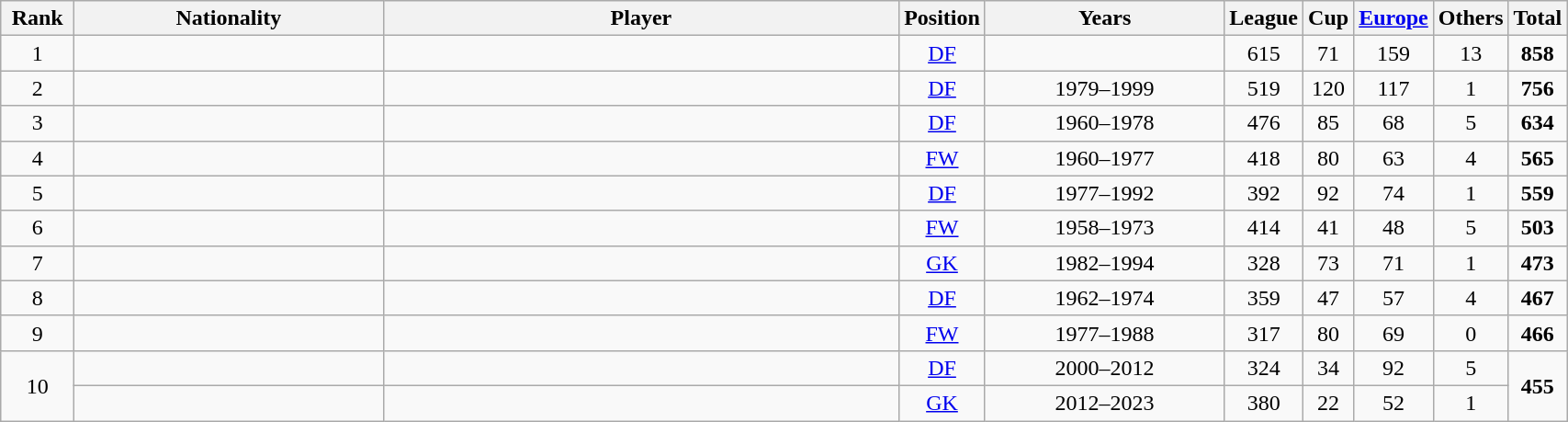<table class="wikitable sortable" style=text-align:center;width:90%>
<tr>
<th width=5%>Rank</th>
<th width=25%>Nationality</th>
<th width=45%>Player</th>
<th width=5%>Position</th>
<th width=20%>Years</th>
<th width=10%>League</th>
<th width=10%>Cup</th>
<th width=10%><a href='#'>Europe</a></th>
<th width=10%>Others</th>
<th width=10%>Total</th>
</tr>
<tr>
<td>1</td>
<td></td>
<td></td>
<td><a href='#'>DF</a></td>
<td></td>
<td>615</td>
<td>71</td>
<td>159</td>
<td>13</td>
<td><strong>858</strong></td>
</tr>
<tr>
<td>2</td>
<td></td>
<td></td>
<td><a href='#'>DF</a></td>
<td>1979–1999</td>
<td>519</td>
<td>120</td>
<td>117</td>
<td>1</td>
<td><strong>756</strong></td>
</tr>
<tr>
<td>3</td>
<td></td>
<td></td>
<td><a href='#'>DF</a></td>
<td>1960–1978</td>
<td>476</td>
<td>85</td>
<td>68</td>
<td>5</td>
<td><strong>634</strong></td>
</tr>
<tr>
<td>4</td>
<td></td>
<td></td>
<td><a href='#'>FW</a></td>
<td>1960–1977</td>
<td>418</td>
<td>80</td>
<td>63</td>
<td>4</td>
<td><strong>565</strong></td>
</tr>
<tr>
<td>5</td>
<td></td>
<td></td>
<td><a href='#'>DF</a></td>
<td>1977–1992</td>
<td>392</td>
<td>92</td>
<td>74</td>
<td>1</td>
<td><strong>559</strong></td>
</tr>
<tr>
<td>6</td>
<td></td>
<td></td>
<td><a href='#'>FW</a></td>
<td>1958–1973</td>
<td>414</td>
<td>41</td>
<td>48</td>
<td>5</td>
<td><strong>503</strong></td>
</tr>
<tr>
<td>7</td>
<td></td>
<td></td>
<td><a href='#'>GK</a></td>
<td>1982–1994</td>
<td>328</td>
<td>73</td>
<td>71</td>
<td>1</td>
<td><strong>473</strong></td>
</tr>
<tr>
<td>8</td>
<td></td>
<td></td>
<td><a href='#'>DF</a></td>
<td>1962–1974</td>
<td>359</td>
<td>47</td>
<td>57</td>
<td>4</td>
<td><strong>467</strong></td>
</tr>
<tr>
<td>9</td>
<td></td>
<td></td>
<td><a href='#'>FW</a></td>
<td>1977–1988</td>
<td>317</td>
<td>80</td>
<td>69</td>
<td>0</td>
<td><strong>466</strong></td>
</tr>
<tr>
<td rowspan=2>10</td>
<td></td>
<td></td>
<td><a href='#'>DF</a></td>
<td>2000–2012</td>
<td>324</td>
<td>34</td>
<td>92</td>
<td>5</td>
<td rowspan=2><strong>455</strong></td>
</tr>
<tr>
<td></td>
<td></td>
<td><a href='#'>GK</a></td>
<td>2012–2023</td>
<td>380</td>
<td>22</td>
<td>52</td>
<td>1</td>
</tr>
</table>
